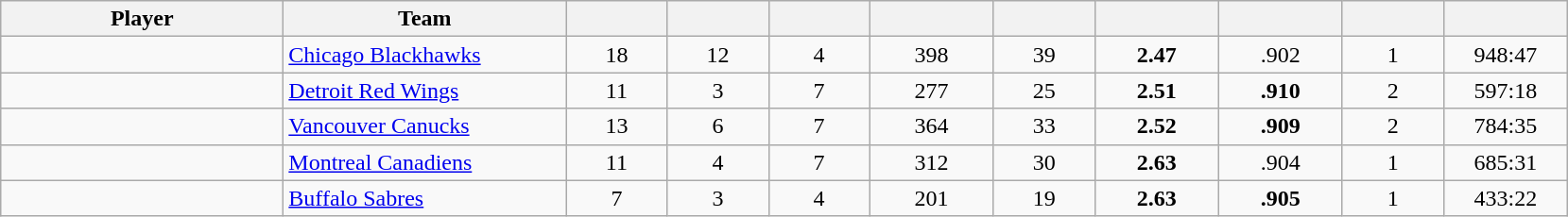<table style="padding:3px; border-spacing:0; text-align:center;" class="wikitable sortable">
<tr>
<th style="width:12em">Player</th>
<th style="width:12em">Team</th>
<th style="width:4em"></th>
<th style="width:4em"></th>
<th style="width:4em"></th>
<th style="width:5em"></th>
<th style="width:4em"></th>
<th style="width:5em"></th>
<th style="width:5em"></th>
<th style="width:4em"></th>
<th style="width:5em"></th>
</tr>
<tr>
<td align=left></td>
<td align=left><a href='#'>Chicago Blackhawks</a></td>
<td>18</td>
<td>12</td>
<td>4</td>
<td>398</td>
<td>39</td>
<td><strong>2.47</strong></td>
<td>.902</td>
<td>1</td>
<td> 948:47</td>
</tr>
<tr>
<td align=left></td>
<td align=left><a href='#'>Detroit Red Wings</a></td>
<td>11</td>
<td>3</td>
<td>7</td>
<td>277</td>
<td>25</td>
<td><strong>2.51</strong></td>
<td><strong>.910</strong></td>
<td>2</td>
<td> 597:18</td>
</tr>
<tr>
<td align=left></td>
<td align=left><a href='#'>Vancouver Canucks</a></td>
<td>13</td>
<td>6</td>
<td>7</td>
<td>364</td>
<td>33</td>
<td><strong>2.52</strong></td>
<td><strong>.909</strong></td>
<td>2</td>
<td> 784:35</td>
</tr>
<tr>
<td align=left></td>
<td align=left><a href='#'>Montreal Canadiens</a></td>
<td>11</td>
<td>4</td>
<td>7</td>
<td>312</td>
<td>30</td>
<td><strong>2.63</strong></td>
<td>.904</td>
<td>1</td>
<td> 685:31</td>
</tr>
<tr>
<td align=left></td>
<td align=left><a href='#'>Buffalo Sabres</a></td>
<td>7</td>
<td>3</td>
<td>4</td>
<td>201</td>
<td>19</td>
<td><strong>2.63</strong></td>
<td><strong>.905</strong></td>
<td>1</td>
<td> 433:22</td>
</tr>
</table>
